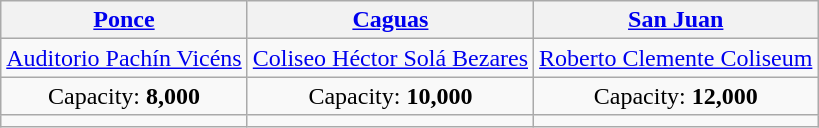<table class="wikitable" style="text-align:center;">
<tr>
<th><a href='#'>Ponce</a></th>
<th><a href='#'>Caguas</a></th>
<th><a href='#'>San Juan</a></th>
</tr>
<tr>
<td><a href='#'>Auditorio Pachín Vicéns</a></td>
<td><a href='#'>Coliseo Héctor Solá Bezares</a></td>
<td><a href='#'>Roberto Clemente Coliseum</a></td>
</tr>
<tr>
<td>Capacity: <strong>8,000</strong></td>
<td>Capacity: <strong>10,000</strong></td>
<td>Capacity: <strong>12,000</strong></td>
</tr>
<tr>
<td></td>
<td></td>
<td></td>
</tr>
</table>
